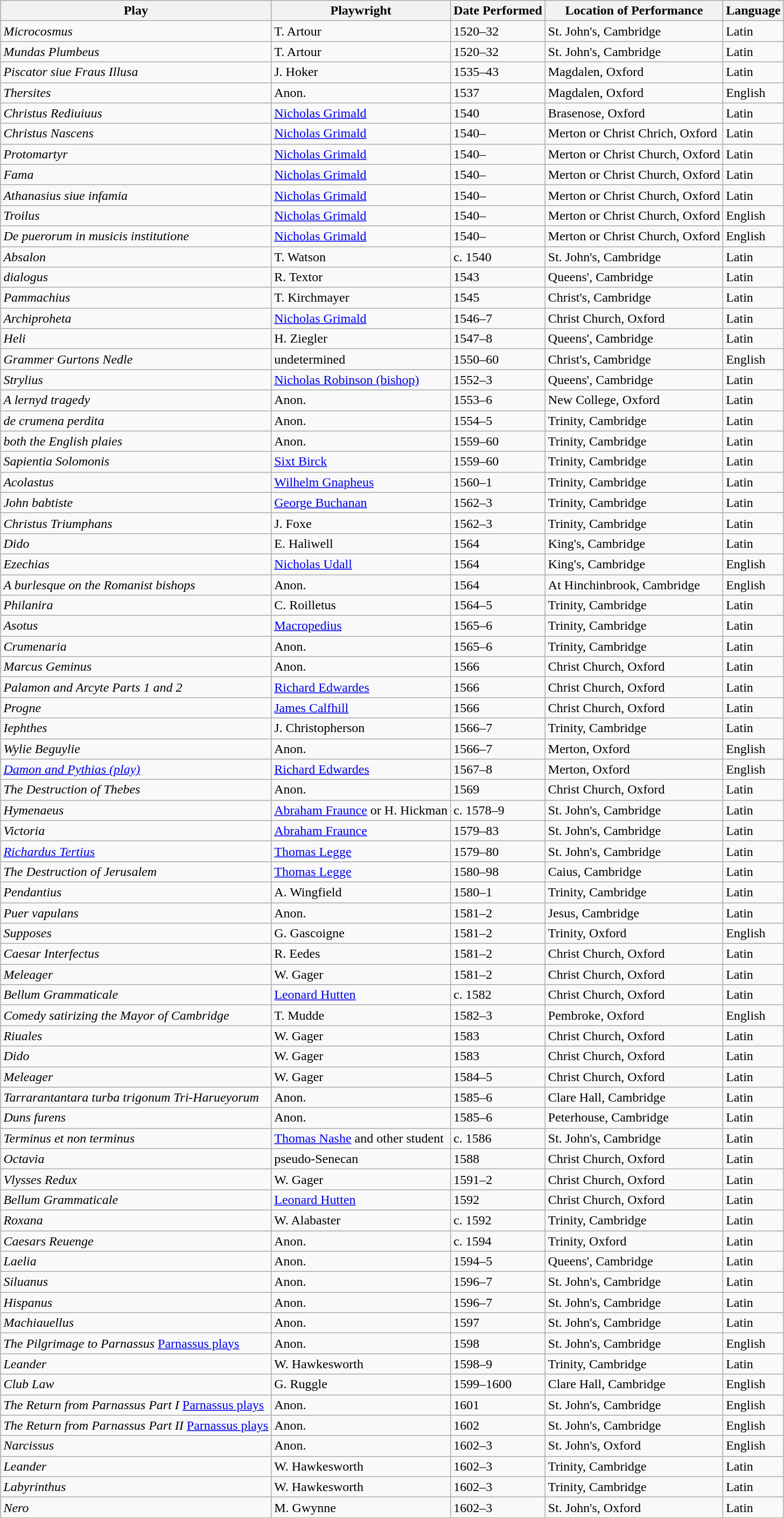<table class="wikitable sortable" style="margin:auto; margin:auto;">
<tr>
<th>Play</th>
<th>Playwright</th>
<th>Date Performed</th>
<th>Location of Performance</th>
<th>Language</th>
</tr>
<tr>
<td><em>Microcosmus</em></td>
<td>T. Artour</td>
<td>1520–32</td>
<td>St. John's, Cambridge</td>
<td>Latin</td>
</tr>
<tr>
<td><em>Mundas Plumbeus</em></td>
<td>T. Artour</td>
<td>1520–32</td>
<td>St. John's, Cambridge</td>
<td>Latin</td>
</tr>
<tr>
<td><em>Piscator siue Fraus Illusa</em></td>
<td>J. Hoker</td>
<td>1535–43</td>
<td>Magdalen, Oxford</td>
<td>Latin</td>
</tr>
<tr>
<td><em>Thersites</em></td>
<td>Anon.</td>
<td>1537</td>
<td>Magdalen, Oxford</td>
<td>English</td>
</tr>
<tr>
<td><em>Christus Rediuiuus</em></td>
<td><a href='#'>Nicholas Grimald</a></td>
<td>1540</td>
<td>Brasenose, Oxford</td>
<td>Latin</td>
</tr>
<tr>
<td><em>Christus Nascens</em></td>
<td><a href='#'>Nicholas Grimald</a></td>
<td>1540–</td>
<td>Merton or Christ Chrich, Oxford</td>
<td>Latin</td>
</tr>
<tr>
<td><em>Protomartyr</em></td>
<td><a href='#'>Nicholas Grimald</a></td>
<td>1540–</td>
<td>Merton or Christ Church, Oxford</td>
<td>Latin</td>
</tr>
<tr>
<td><em>Fama</em></td>
<td><a href='#'>Nicholas Grimald</a></td>
<td>1540–</td>
<td>Merton or Christ Church, Oxford</td>
<td>Latin</td>
</tr>
<tr>
<td><em>Athanasius siue infamia</em></td>
<td><a href='#'>Nicholas Grimald</a></td>
<td>1540–</td>
<td>Merton or Christ Church, Oxford</td>
<td>Latin</td>
</tr>
<tr>
<td><em>Troilus</em></td>
<td><a href='#'>Nicholas Grimald</a></td>
<td>1540–</td>
<td>Merton or Christ Church, Oxford</td>
<td>English</td>
</tr>
<tr>
<td><em>De puerorum in musicis institutione</em></td>
<td><a href='#'>Nicholas Grimald</a></td>
<td>1540–</td>
<td>Merton or Christ Church, Oxford</td>
<td>English</td>
</tr>
<tr>
<td><em>Absalon</em></td>
<td>T. Watson</td>
<td>c. 1540</td>
<td>St. John's, Cambridge</td>
<td>Latin</td>
</tr>
<tr>
<td><em>dialogus</em></td>
<td>R. Textor</td>
<td>1543</td>
<td>Queens', Cambridge</td>
<td>Latin</td>
</tr>
<tr>
<td><em>Pammachius</em></td>
<td>T. Kirchmayer</td>
<td>1545</td>
<td>Christ's, Cambridge</td>
<td>Latin</td>
</tr>
<tr>
<td><em>Archiproheta</em></td>
<td><a href='#'>Nicholas Grimald</a></td>
<td>1546–7</td>
<td>Christ Church, Oxford</td>
<td>Latin</td>
</tr>
<tr>
<td><em>Heli</em></td>
<td>H. Ziegler</td>
<td>1547–8</td>
<td>Queens', Cambridge</td>
<td>Latin</td>
</tr>
<tr>
<td><em>Grammer Gurtons Nedle</em></td>
<td>undetermined</td>
<td>1550–60</td>
<td>Christ's, Cambridge</td>
<td>English</td>
</tr>
<tr>
<td><em>Strylius</em></td>
<td><a href='#'>Nicholas Robinson (bishop)</a></td>
<td>1552–3</td>
<td>Queens', Cambridge</td>
<td>Latin</td>
</tr>
<tr>
<td><em>A lernyd tragedy</em></td>
<td>Anon.</td>
<td>1553–6</td>
<td>New College, Oxford</td>
<td>Latin</td>
</tr>
<tr>
<td><em>de crumena perdita</em></td>
<td>Anon.</td>
<td>1554–5</td>
<td>Trinity, Cambridge</td>
<td>Latin</td>
</tr>
<tr>
<td><em>both the English plaies</em></td>
<td>Anon.</td>
<td>1559–60</td>
<td>Trinity, Cambridge</td>
<td>Latin</td>
</tr>
<tr>
<td><em>Sapientia Solomonis</em></td>
<td><a href='#'>Sixt Birck</a></td>
<td>1559–60</td>
<td>Trinity, Cambridge</td>
<td>Latin</td>
</tr>
<tr>
<td><em>Acolastus</em></td>
<td><a href='#'>Wilhelm Gnapheus</a></td>
<td>1560–1</td>
<td>Trinity, Cambridge</td>
<td>Latin</td>
</tr>
<tr>
<td><em>John babtiste</em></td>
<td><a href='#'>George Buchanan</a></td>
<td>1562–3</td>
<td>Trinity, Cambridge</td>
<td>Latin</td>
</tr>
<tr>
<td><em>Christus Triumphans</em></td>
<td>J. Foxe</td>
<td>1562–3</td>
<td>Trinity, Cambridge</td>
<td>Latin</td>
</tr>
<tr>
<td><em>Dido</em></td>
<td>E. Haliwell</td>
<td>1564</td>
<td>King's, Cambridge</td>
<td>Latin</td>
</tr>
<tr>
<td><em>Ezechias</em></td>
<td><a href='#'>Nicholas Udall</a></td>
<td>1564</td>
<td>King's, Cambridge</td>
<td>English</td>
</tr>
<tr>
<td><em>A burlesque on the Romanist bishops</em></td>
<td>Anon.</td>
<td>1564</td>
<td>At Hinchinbrook, Cambridge</td>
<td>English</td>
</tr>
<tr>
<td><em>Philanira</em></td>
<td>C. Roilletus</td>
<td>1564–5</td>
<td>Trinity, Cambridge</td>
<td>Latin</td>
</tr>
<tr>
<td><em>Asotus</em></td>
<td><a href='#'>Macropedius</a></td>
<td>1565–6</td>
<td>Trinity, Cambridge</td>
<td>Latin</td>
</tr>
<tr>
<td><em>Crumenaria</em></td>
<td>Anon.</td>
<td>1565–6</td>
<td>Trinity, Cambridge</td>
<td>Latin</td>
</tr>
<tr>
<td><em>Marcus Geminus</em></td>
<td>Anon.</td>
<td>1566</td>
<td>Christ Church, Oxford</td>
<td>Latin</td>
</tr>
<tr>
<td><em>Palamon and Arcyte Parts 1 and 2</em></td>
<td><a href='#'>Richard Edwardes</a></td>
<td>1566</td>
<td>Christ Church, Oxford</td>
<td>Latin</td>
</tr>
<tr>
<td><em>Progne</em></td>
<td><a href='#'>James Calfhill</a></td>
<td>1566</td>
<td>Christ Church, Oxford</td>
<td>Latin</td>
</tr>
<tr>
<td><em>Iephthes</em></td>
<td>J. Christopherson</td>
<td>1566–7</td>
<td>Trinity, Cambridge</td>
<td>Latin</td>
</tr>
<tr>
<td><em>Wylie Beguylie</em></td>
<td>Anon.</td>
<td>1566–7</td>
<td>Merton, Oxford</td>
<td>English</td>
</tr>
<tr>
<td><em><a href='#'>Damon and Pythias (play)</a></em></td>
<td><a href='#'>Richard Edwardes</a></td>
<td>1567–8</td>
<td>Merton, Oxford</td>
<td>English</td>
</tr>
<tr>
<td><em>The Destruction of Thebes</em></td>
<td>Anon.</td>
<td>1569</td>
<td>Christ Church, Oxford</td>
<td>Latin</td>
</tr>
<tr>
<td><em>Hymenaeus</em></td>
<td><a href='#'>Abraham Fraunce</a> or H. Hickman</td>
<td>c. 1578–9</td>
<td>St. John's, Cambridge</td>
<td>Latin</td>
</tr>
<tr>
<td><em>Victoria</em></td>
<td><a href='#'>Abraham Fraunce</a></td>
<td>1579–83</td>
<td>St. John's, Cambridge</td>
<td>Latin</td>
</tr>
<tr>
<td><em><a href='#'>Richardus Tertius</a></em></td>
<td><a href='#'>Thomas Legge</a></td>
<td>1579–80</td>
<td>St. John's, Cambridge</td>
<td>Latin</td>
</tr>
<tr>
<td><em>The Destruction of Jerusalem</em></td>
<td><a href='#'>Thomas Legge</a></td>
<td>1580–98</td>
<td>Caius, Cambridge</td>
<td>Latin</td>
</tr>
<tr>
<td><em>Pendantius</em></td>
<td>A. Wingfield</td>
<td>1580–1</td>
<td>Trinity, Cambridge</td>
<td>Latin</td>
</tr>
<tr>
<td><em>Puer vapulans</em></td>
<td>Anon.</td>
<td>1581–2</td>
<td>Jesus, Cambridge</td>
<td>Latin</td>
</tr>
<tr>
<td><em>Supposes</em></td>
<td>G. Gascoigne</td>
<td>1581–2</td>
<td>Trinity, Oxford</td>
<td>English</td>
</tr>
<tr>
<td><em>Caesar Interfectus</em></td>
<td>R. Eedes</td>
<td>1581–2</td>
<td>Christ Church, Oxford</td>
<td>Latin</td>
</tr>
<tr>
<td><em>Meleager</em></td>
<td>W. Gager</td>
<td>1581–2</td>
<td>Christ Church, Oxford</td>
<td>Latin</td>
</tr>
<tr>
<td><em>Bellum Grammaticale</em></td>
<td><a href='#'>Leonard Hutten</a></td>
<td>c. 1582</td>
<td>Christ Church, Oxford</td>
<td>Latin</td>
</tr>
<tr>
<td><em>Comedy satirizing the Mayor of Cambridge</em></td>
<td>T. Mudde</td>
<td>1582–3</td>
<td>Pembroke, Oxford</td>
<td>English</td>
</tr>
<tr>
<td><em>Riuales</em></td>
<td>W. Gager</td>
<td>1583</td>
<td>Christ Church, Oxford</td>
<td>Latin</td>
</tr>
<tr>
<td><em>Dido</em></td>
<td>W. Gager</td>
<td>1583</td>
<td>Christ Church, Oxford</td>
<td>Latin</td>
</tr>
<tr>
<td><em>Meleager</em></td>
<td>W. Gager</td>
<td>1584–5</td>
<td>Christ Church, Oxford</td>
<td>Latin</td>
</tr>
<tr>
<td><em>Tarrarantantara turba trigonum Tri-Harueyorum</em></td>
<td>Anon.</td>
<td>1585–6</td>
<td>Clare Hall, Cambridge</td>
<td>Latin</td>
</tr>
<tr>
<td><em>Duns furens</em></td>
<td>Anon.</td>
<td>1585–6</td>
<td>Peterhouse, Cambridge</td>
<td>Latin</td>
</tr>
<tr>
<td><em>Terminus et non terminus</em></td>
<td><a href='#'>Thomas Nashe</a> and other student</td>
<td>c. 1586</td>
<td>St. John's, Cambridge</td>
<td>Latin</td>
</tr>
<tr>
<td><em>Octavia</em></td>
<td>pseudo-Senecan</td>
<td>1588</td>
<td>Christ Church, Oxford</td>
<td>Latin</td>
</tr>
<tr>
<td><em>Vlysses Redux</em></td>
<td>W. Gager</td>
<td>1591–2</td>
<td>Christ Church, Oxford</td>
<td>Latin</td>
</tr>
<tr>
<td><em>Bellum Grammaticale</em></td>
<td><a href='#'>Leonard Hutten</a></td>
<td>1592</td>
<td>Christ Church, Oxford</td>
<td>Latin</td>
</tr>
<tr>
<td><em>Roxana</em></td>
<td>W. Alabaster</td>
<td>c. 1592</td>
<td>Trinity, Cambridge</td>
<td>Latin</td>
</tr>
<tr>
<td><em>Caesars Reuenge</em></td>
<td>Anon.</td>
<td>c. 1594</td>
<td>Trinity, Oxford</td>
<td>Latin</td>
</tr>
<tr>
<td><em>Laelia</em></td>
<td>Anon.</td>
<td>1594–5</td>
<td>Queens', Cambridge</td>
<td>Latin</td>
</tr>
<tr>
<td><em>Siluanus</em></td>
<td>Anon.</td>
<td>1596–7</td>
<td>St. John's, Cambridge</td>
<td>Latin</td>
</tr>
<tr>
<td><em>Hispanus</em></td>
<td>Anon.</td>
<td>1596–7</td>
<td>St. John's, Cambridge</td>
<td>Latin</td>
</tr>
<tr>
<td><em>Machiauellus</em></td>
<td>Anon.</td>
<td>1597</td>
<td>St. John's, Cambridge</td>
<td>Latin</td>
</tr>
<tr>
<td><em>The Pilgrimage to Parnassus</em> <a href='#'>Parnassus plays</a></td>
<td>Anon.</td>
<td>1598</td>
<td>St. John's, Cambridge</td>
<td>English</td>
</tr>
<tr>
<td><em>Leander</em></td>
<td>W. Hawkesworth</td>
<td>1598–9</td>
<td>Trinity, Cambridge</td>
<td>Latin</td>
</tr>
<tr>
<td><em>Club Law</em></td>
<td>G. Ruggle</td>
<td>1599–1600</td>
<td>Clare Hall, Cambridge</td>
<td>English</td>
</tr>
<tr>
<td><em>The Return from Parnassus Part I</em> <a href='#'>Parnassus plays</a></td>
<td>Anon.</td>
<td>1601</td>
<td>St. John's, Cambridge</td>
<td>English</td>
</tr>
<tr>
<td><em>The Return from Parnassus Part II</em> <a href='#'>Parnassus plays</a></td>
<td>Anon.</td>
<td>1602</td>
<td>St. John's, Cambridge</td>
<td>English</td>
</tr>
<tr>
<td><em>Narcissus</em></td>
<td>Anon.</td>
<td>1602–3</td>
<td>St. John's, Oxford</td>
<td>English</td>
</tr>
<tr>
<td><em>Leander</em></td>
<td>W. Hawkesworth</td>
<td>1602–3</td>
<td>Trinity, Cambridge</td>
<td>Latin</td>
</tr>
<tr>
<td><em>Labyrinthus</em></td>
<td>W. Hawkesworth</td>
<td>1602–3</td>
<td>Trinity, Cambridge</td>
<td>Latin</td>
</tr>
<tr>
<td><em>Nero</em></td>
<td>M. Gwynne</td>
<td>1602–3</td>
<td>St. John's, Oxford</td>
<td>Latin</td>
</tr>
</table>
